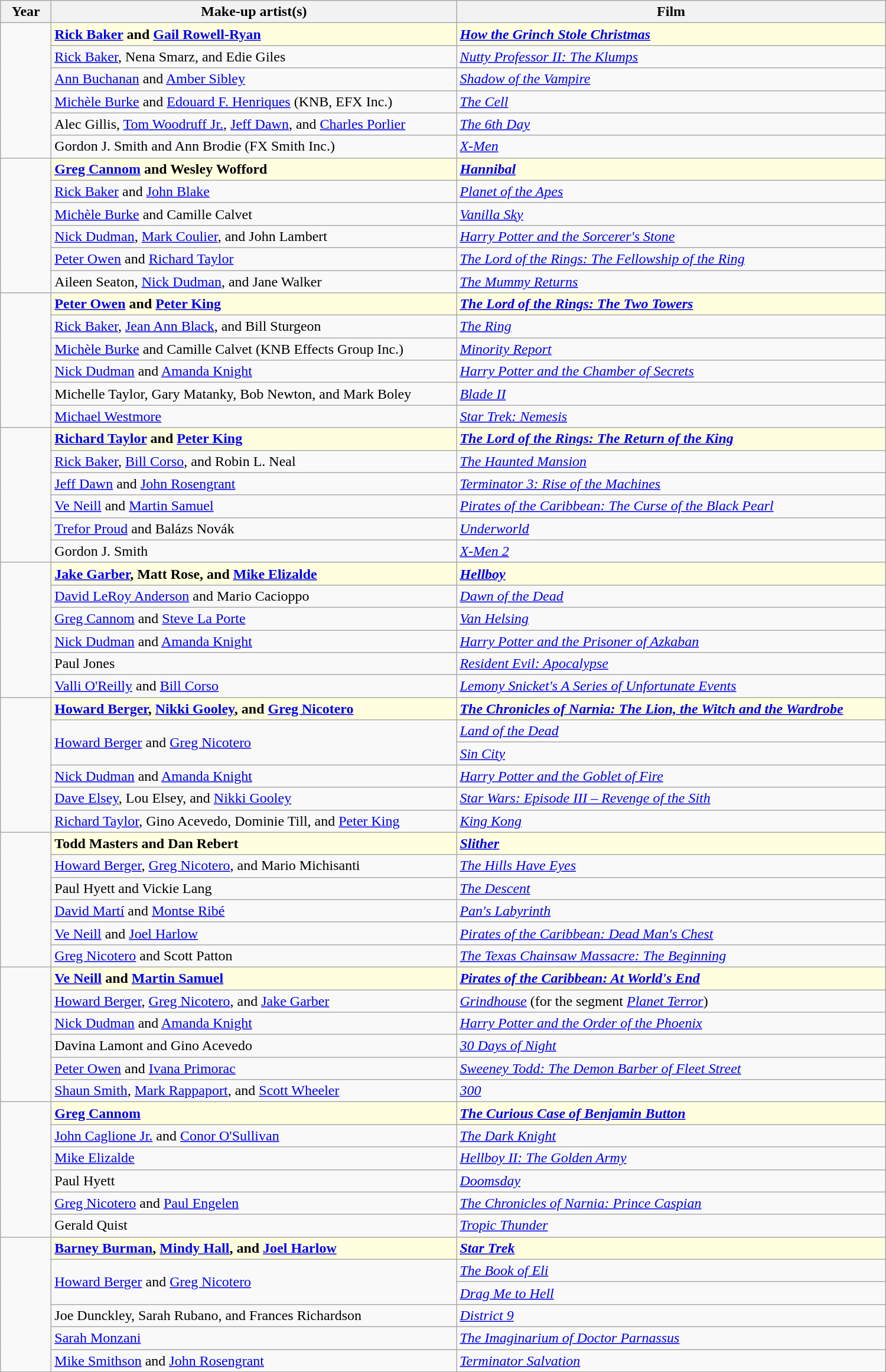<table class="wikitable" width="1000px" border="1" cellpadding="5" cellspacing="0" align="centre">
<tr>
<th width="50px">Year</th>
<th width="450px">Make-up artist(s)</th>
<th>Film</th>
</tr>
<tr>
<td rowspan=6></td>
<td style="background:lightyellow"><strong><a href='#'>Rick Baker</a> and <a href='#'>Gail Rowell-Ryan</a></strong></td>
<td style="background:lightyellow"><strong><em><a href='#'>How the Grinch Stole Christmas</a></em></strong></td>
</tr>
<tr>
<td><a href='#'>Rick Baker</a>, Nena Smarz, and Edie Giles</td>
<td><em><a href='#'>Nutty Professor II: The Klumps</a></em></td>
</tr>
<tr>
<td><a href='#'>Ann Buchanan</a> and <a href='#'>Amber Sibley</a></td>
<td><em><a href='#'>Shadow of the Vampire</a></em></td>
</tr>
<tr>
<td><a href='#'>Michèle Burke</a> and <a href='#'>Edouard F. Henriques</a> (KNB, EFX Inc.)</td>
<td><em><a href='#'>The Cell</a></em></td>
</tr>
<tr>
<td>Alec Gillis, <a href='#'>Tom Woodruff Jr.</a>, <a href='#'>Jeff Dawn</a>, and <a href='#'>Charles Porlier</a></td>
<td><em><a href='#'>The 6th Day</a></em></td>
</tr>
<tr>
<td>Gordon J. Smith and Ann Brodie (FX Smith Inc.)</td>
<td><em><a href='#'>X-Men</a></em></td>
</tr>
<tr>
<td rowspan=6></td>
<td style="background:lightyellow"><strong><a href='#'>Greg Cannom</a> and Wesley Wofford</strong></td>
<td style="background:lightyellow"><strong><em><a href='#'>Hannibal</a></em></strong></td>
</tr>
<tr>
<td><a href='#'>Rick Baker</a> and <a href='#'>John Blake</a></td>
<td><em><a href='#'>Planet of the Apes</a></em></td>
</tr>
<tr>
<td><a href='#'>Michèle Burke</a> and Camille Calvet</td>
<td><em><a href='#'>Vanilla Sky</a></em></td>
</tr>
<tr>
<td><a href='#'>Nick Dudman</a>, <a href='#'>Mark Coulier</a>, and John Lambert</td>
<td><em><a href='#'>Harry Potter and the Sorcerer's Stone</a></em></td>
</tr>
<tr>
<td><a href='#'>Peter Owen</a> and <a href='#'>Richard Taylor</a></td>
<td><em><a href='#'>The Lord of the Rings: The Fellowship of the Ring</a></em></td>
</tr>
<tr>
<td>Aileen Seaton, <a href='#'>Nick Dudman</a>, and Jane Walker</td>
<td><em><a href='#'>The Mummy Returns</a></em></td>
</tr>
<tr>
<td rowspan=6></td>
<td style="background:lightyellow"><strong><a href='#'>Peter Owen</a> and <a href='#'>Peter King</a></strong></td>
<td style="background:lightyellow"><strong><em><a href='#'>The Lord of the Rings: The Two Towers</a></em></strong></td>
</tr>
<tr>
<td><a href='#'>Rick Baker</a>, <a href='#'>Jean Ann Black</a>, and Bill Sturgeon</td>
<td><em><a href='#'>The Ring</a></em></td>
</tr>
<tr>
<td><a href='#'>Michèle Burke</a> and Camille Calvet (KNB Effects Group Inc.)</td>
<td><em><a href='#'>Minority Report</a></em></td>
</tr>
<tr>
<td><a href='#'>Nick Dudman</a> and <a href='#'>Amanda Knight</a></td>
<td><em><a href='#'>Harry Potter and the Chamber of Secrets</a></em></td>
</tr>
<tr>
<td>Michelle Taylor, Gary Matanky, Bob Newton, and Mark Boley</td>
<td><em><a href='#'>Blade II</a></em></td>
</tr>
<tr>
<td><a href='#'>Michael Westmore</a></td>
<td><em><a href='#'>Star Trek: Nemesis</a></em></td>
</tr>
<tr>
<td rowspan=6></td>
<td style="background:lightyellow"><strong><a href='#'>Richard Taylor</a> and <a href='#'>Peter King</a></strong></td>
<td style="background:lightyellow"><strong><em><a href='#'>The Lord of the Rings: The Return of the King</a></em></strong></td>
</tr>
<tr>
<td><a href='#'>Rick Baker</a>, <a href='#'>Bill Corso</a>, and Robin L. Neal</td>
<td><em><a href='#'>The Haunted Mansion</a></em></td>
</tr>
<tr>
<td><a href='#'>Jeff Dawn</a> and <a href='#'>John Rosengrant</a></td>
<td><em><a href='#'>Terminator 3: Rise of the Machines</a></em></td>
</tr>
<tr>
<td><a href='#'>Ve Neill</a> and <a href='#'>Martin Samuel</a></td>
<td><em><a href='#'>Pirates of the Caribbean: The Curse of the Black Pearl</a></em></td>
</tr>
<tr>
<td><a href='#'>Trefor Proud</a> and Balázs Novák</td>
<td><em><a href='#'>Underworld</a></em></td>
</tr>
<tr>
<td>Gordon J. Smith</td>
<td><em><a href='#'>X-Men 2</a></em></td>
</tr>
<tr>
<td rowspan=6></td>
<td style="background:lightyellow"><strong><a href='#'>Jake Garber</a>, Matt Rose, and <a href='#'>Mike Elizalde</a></strong></td>
<td style="background:lightyellow"><strong><em><a href='#'>Hellboy</a></em></strong></td>
</tr>
<tr>
<td><a href='#'>David LeRoy Anderson</a> and Mario Cacioppo</td>
<td><em><a href='#'>Dawn of the Dead</a></em></td>
</tr>
<tr>
<td><a href='#'>Greg Cannom</a> and <a href='#'>Steve La Porte</a></td>
<td><em><a href='#'>Van Helsing</a></em></td>
</tr>
<tr>
<td><a href='#'>Nick Dudman</a> and <a href='#'>Amanda Knight</a></td>
<td><em><a href='#'>Harry Potter and the Prisoner of Azkaban</a></em></td>
</tr>
<tr>
<td>Paul Jones</td>
<td><em><a href='#'>Resident Evil: Apocalypse</a></em></td>
</tr>
<tr>
<td><a href='#'>Valli O'Reilly</a> and <a href='#'>Bill Corso</a></td>
<td><em><a href='#'>Lemony Snicket's A Series of Unfortunate Events</a></em></td>
</tr>
<tr>
<td rowspan=6></td>
<td style="background:lightyellow"><strong><a href='#'>Howard Berger</a>, <a href='#'>Nikki Gooley</a>, and <a href='#'>Greg Nicotero</a></strong></td>
<td style="background:lightyellow"><strong><em><a href='#'>The Chronicles of Narnia: The Lion, the Witch and the Wardrobe</a></em></strong></td>
</tr>
<tr>
<td rowspan=2><a href='#'>Howard Berger</a> and <a href='#'>Greg Nicotero</a></td>
<td><em><a href='#'>Land of the Dead</a></em></td>
</tr>
<tr>
<td><em><a href='#'>Sin City</a></em></td>
</tr>
<tr>
<td><a href='#'>Nick Dudman</a> and <a href='#'>Amanda Knight</a></td>
<td><em><a href='#'>Harry Potter and the Goblet of Fire</a></em></td>
</tr>
<tr>
<td><a href='#'>Dave Elsey</a>, Lou Elsey, and <a href='#'>Nikki Gooley</a></td>
<td><em><a href='#'>Star Wars: Episode III – Revenge of the Sith</a></em></td>
</tr>
<tr>
<td><a href='#'>Richard Taylor</a>, Gino Acevedo, Dominie Till, and <a href='#'>Peter King</a></td>
<td><em><a href='#'>King Kong</a></em></td>
</tr>
<tr>
<td rowspan=6></td>
<td style="background:lightyellow"><strong>Todd Masters and Dan Rebert</strong></td>
<td style="background:lightyellow"><strong><em><a href='#'>Slither</a></em></strong></td>
</tr>
<tr>
<td><a href='#'>Howard Berger</a>, <a href='#'>Greg Nicotero</a>, and Mario Michisanti</td>
<td><em><a href='#'>The Hills Have Eyes</a></em></td>
</tr>
<tr>
<td>Paul Hyett and Vickie Lang</td>
<td><em><a href='#'>The Descent</a></em></td>
</tr>
<tr>
<td><a href='#'>David Martí</a> and <a href='#'>Montse Ribé</a></td>
<td><em><a href='#'>Pan's Labyrinth</a></em></td>
</tr>
<tr>
<td><a href='#'>Ve Neill</a> and <a href='#'>Joel Harlow</a></td>
<td><em><a href='#'>Pirates of the Caribbean: Dead Man's Chest</a></em></td>
</tr>
<tr>
<td><a href='#'>Greg Nicotero</a> and Scott Patton</td>
<td><em><a href='#'>The Texas Chainsaw Massacre: The Beginning</a></em></td>
</tr>
<tr>
<td rowspan=6></td>
<td style="background:lightyellow"><strong><a href='#'>Ve Neill</a> and <a href='#'>Martin Samuel</a></strong></td>
<td style="background:lightyellow"><strong><em><a href='#'>Pirates of the Caribbean: At World's End</a></em></strong></td>
</tr>
<tr>
<td><a href='#'>Howard Berger</a>, <a href='#'>Greg Nicotero</a>, and <a href='#'>Jake Garber</a></td>
<td><em><a href='#'>Grindhouse</a></em> (for the segment <em><a href='#'>Planet Terror</a></em>)</td>
</tr>
<tr>
<td><a href='#'>Nick Dudman</a> and <a href='#'>Amanda Knight</a></td>
<td><em><a href='#'>Harry Potter and the Order of the Phoenix</a></em></td>
</tr>
<tr>
<td>Davina Lamont and Gino Acevedo</td>
<td><em><a href='#'>30 Days of Night</a></em></td>
</tr>
<tr>
<td><a href='#'>Peter Owen</a> and <a href='#'>Ivana Primorac</a></td>
<td><em><a href='#'>Sweeney Todd: The Demon Barber of Fleet Street</a></em></td>
</tr>
<tr>
<td><a href='#'>Shaun Smith</a>, <a href='#'>Mark Rappaport</a>, and <a href='#'>Scott Wheeler</a></td>
<td><em><a href='#'>300</a></em></td>
</tr>
<tr>
<td rowspan=6></td>
<td style="background:lightyellow"><strong><a href='#'>Greg Cannom</a></strong></td>
<td style="background:lightyellow"><strong><em><a href='#'>The Curious Case of Benjamin Button</a></em></strong></td>
</tr>
<tr>
<td><a href='#'>John Caglione Jr.</a> and <a href='#'>Conor O'Sullivan</a></td>
<td><em><a href='#'>The Dark Knight</a></em></td>
</tr>
<tr>
<td><a href='#'>Mike Elizalde</a></td>
<td><em><a href='#'>Hellboy II: The Golden Army</a></em></td>
</tr>
<tr>
<td>Paul Hyett</td>
<td><em><a href='#'>Doomsday</a></em></td>
</tr>
<tr>
<td><a href='#'>Greg Nicotero</a> and <a href='#'>Paul Engelen</a></td>
<td><em><a href='#'>The Chronicles of Narnia: Prince Caspian</a></em></td>
</tr>
<tr>
<td>Gerald Quist</td>
<td><em><a href='#'>Tropic Thunder</a></em></td>
</tr>
<tr>
<td rowspan=6></td>
<td style="background:lightyellow"><strong><a href='#'>Barney Burman</a>, <a href='#'>Mindy Hall</a>, and <a href='#'>Joel Harlow</a></strong></td>
<td style="background:lightyellow"><strong><em><a href='#'>Star Trek</a></em></strong></td>
</tr>
<tr>
<td rowspan=2><a href='#'>Howard Berger</a> and <a href='#'>Greg Nicotero</a></td>
<td><em><a href='#'>The Book of Eli</a></em></td>
</tr>
<tr>
<td><em><a href='#'>Drag Me to Hell</a></em></td>
</tr>
<tr>
<td>Joe Dunckley, Sarah Rubano, and Frances Richardson</td>
<td><em><a href='#'>District 9</a></em></td>
</tr>
<tr>
<td><a href='#'>Sarah Monzani</a></td>
<td><em><a href='#'>The Imaginarium of Doctor Parnassus</a></em></td>
</tr>
<tr>
<td><a href='#'>Mike Smithson</a> and <a href='#'>John Rosengrant</a></td>
<td><em><a href='#'>Terminator Salvation</a></em></td>
</tr>
</table>
